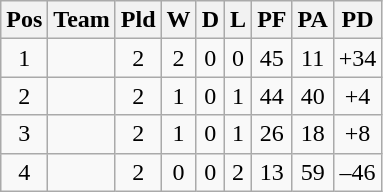<table class="wikitable" style="text-align: center;">
<tr>
<th>Pos</th>
<th>Team</th>
<th>Pld</th>
<th>W</th>
<th>D</th>
<th>L</th>
<th>PF</th>
<th>PA</th>
<th>PD</th>
</tr>
<tr>
<td>1</td>
<td align="left"></td>
<td>2</td>
<td>2</td>
<td>0</td>
<td>0</td>
<td>45</td>
<td>11</td>
<td>+34</td>
</tr>
<tr>
<td>2</td>
<td align="left"></td>
<td>2</td>
<td>1</td>
<td>0</td>
<td>1</td>
<td>44</td>
<td>40</td>
<td>+4</td>
</tr>
<tr>
<td>3</td>
<td align="left"></td>
<td>2</td>
<td>1</td>
<td>0</td>
<td>1</td>
<td>26</td>
<td>18</td>
<td>+8</td>
</tr>
<tr>
<td>4</td>
<td align="left"></td>
<td>2</td>
<td>0</td>
<td>0</td>
<td>2</td>
<td>13</td>
<td>59</td>
<td>–46</td>
</tr>
</table>
